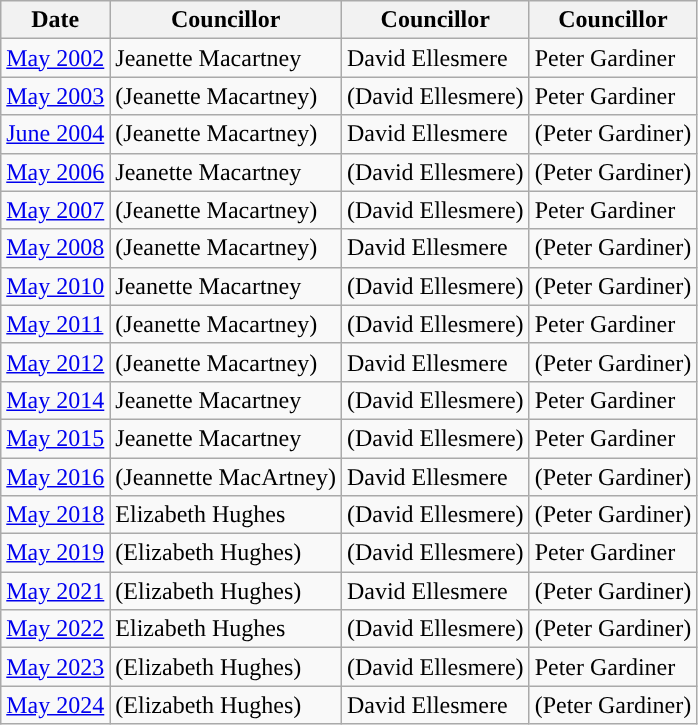<table class="wikitable">
<tr>
<th>Date</th>
<th>Councillor</th>
<th>Councillor</th>
<th>Councillor</th>
</tr>
<tr>
<td><a href='#'>May 2002</a></td>
<td ! style="background-color:">Jeanette Macartney</td>
<td ! style="background-color:">David Ellesmere</td>
<td ! style="background-color:">Peter Gardiner</td>
</tr>
<tr>
<td><a href='#'>May 2003</a></td>
<td ! style="background-color:">(Jeanette Macartney)</td>
<td ! style="background-color:">(David Ellesmere)</td>
<td ! style="background-color:">Peter Gardiner</td>
</tr>
<tr>
<td><a href='#'>June 2004</a></td>
<td ! style="background-color:">(Jeanette Macartney)</td>
<td ! style="background-color:">David Ellesmere</td>
<td ! style="background-color:">(Peter Gardiner)</td>
</tr>
<tr>
<td><a href='#'>May 2006</a></td>
<td ! style="background-color:">Jeanette Macartney</td>
<td ! style="background-color:">(David Ellesmere)</td>
<td ! style="background-color:">(Peter Gardiner)</td>
</tr>
<tr>
<td><a href='#'>May 2007</a></td>
<td ! style="background-color:">(Jeanette Macartney)</td>
<td ! style="background-color:">(David Ellesmere)</td>
<td ! style="background-color:">Peter Gardiner</td>
</tr>
<tr>
<td><a href='#'>May 2008</a></td>
<td ! style="background-color:">(Jeanette Macartney)</td>
<td ! style="background-color:">David Ellesmere</td>
<td ! style="background-color:">(Peter Gardiner)</td>
</tr>
<tr>
<td><a href='#'>May 2010</a></td>
<td ! style="background-color:">Jeanette Macartney</td>
<td ! style="background-color:">(David Ellesmere)</td>
<td ! style="background-color:">(Peter Gardiner)</td>
</tr>
<tr>
<td><a href='#'>May 2011</a></td>
<td ! style="background-color:">(Jeanette Macartney)</td>
<td ! style="background-color:">(David Ellesmere)</td>
<td ! style="background-color:">Peter Gardiner</td>
</tr>
<tr>
<td><a href='#'>May 2012</a></td>
<td ! style="background-color:">(Jeanette Macartney)</td>
<td ! style="background-color:">David Ellesmere</td>
<td ! style="background-color:">(Peter Gardiner)</td>
</tr>
<tr>
<td><a href='#'>May 2014</a></td>
<td ! style="background-color:">Jeanette Macartney</td>
<td ! style="background-color:">(David Ellesmere)</td>
<td ! style="background-color:">Peter Gardiner</td>
</tr>
<tr>
<td><a href='#'>May 2015</a></td>
<td ! style="background-color:">Jeanette Macartney</td>
<td ! style="background-color:">(David Ellesmere)</td>
<td ! style="background-color:">Peter Gardiner</td>
</tr>
<tr>
<td><a href='#'>May 2016</a></td>
<td ! style="background-color:">(Jeannette MacArtney)</td>
<td ! style="background-color:">David Ellesmere</td>
<td ! style="background-color:">(Peter Gardiner)</td>
</tr>
<tr>
<td><a href='#'>May 2018</a></td>
<td ! style="background-color:">Elizabeth Hughes</td>
<td ! style="background-color:">(David Ellesmere)</td>
<td ! style="background-color:">(Peter Gardiner)</td>
</tr>
<tr>
<td><a href='#'>May 2019</a></td>
<td ! style="background-color:">(Elizabeth Hughes)</td>
<td ! style="background-color:">(David Ellesmere)</td>
<td ! style="background-color:">Peter Gardiner</td>
</tr>
<tr>
<td><a href='#'>May 2021</a></td>
<td ! style="background-color:">(Elizabeth Hughes)</td>
<td ! style="background-color:">David Ellesmere</td>
<td ! style="background-color:">(Peter Gardiner)</td>
</tr>
<tr>
<td><a href='#'>May 2022</a></td>
<td ! style="background-color:">Elizabeth Hughes</td>
<td ! style="background-color:">(David Ellesmere)</td>
<td ! style="background-color:">(Peter Gardiner)</td>
</tr>
<tr>
<td><a href='#'>May 2023</a></td>
<td ! style="background-color:">(Elizabeth Hughes)</td>
<td ! style="background-color:">(David Ellesmere)</td>
<td ! style="background-color:">Peter Gardiner</td>
</tr>
<tr>
<td><a href='#'>May 2024</a></td>
<td ! style="background-color:">(Elizabeth Hughes)</td>
<td ! style="background-color:">David Ellesmere</td>
<td ! style="background-color:">(Peter Gardiner)</td>
</tr>
</table>
